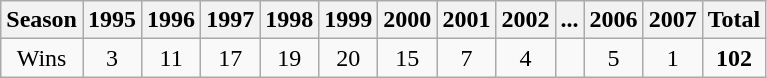<table class="wikitable">
<tr>
<th>Season</th>
<th>1995</th>
<th>1996</th>
<th>1997</th>
<th>1998</th>
<th>1999</th>
<th>2000</th>
<th>2001</th>
<th>2002</th>
<th>...</th>
<th>2006</th>
<th>2007</th>
<th><strong>Total</strong></th>
</tr>
<tr align=center>
<td>Wins</td>
<td>3</td>
<td>11</td>
<td>17</td>
<td>19</td>
<td>20</td>
<td>15</td>
<td>7</td>
<td>4</td>
<td></td>
<td>5</td>
<td>1</td>
<td><strong>102</strong></td>
</tr>
</table>
